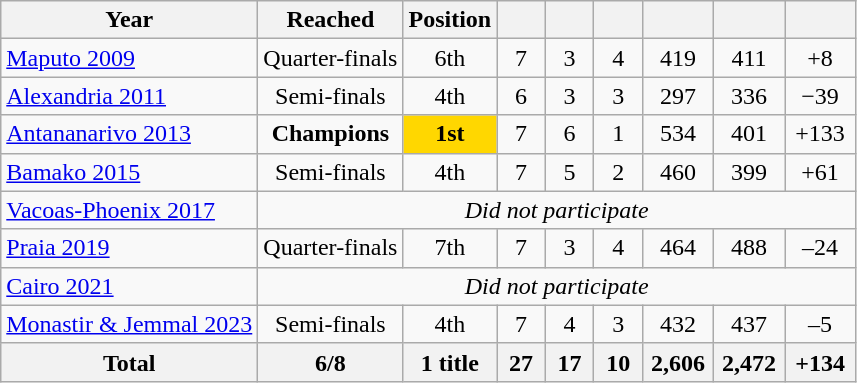<table class="wikitable" style="text-align: center;">
<tr>
<th>Year</th>
<th>Reached</th>
<th>Position</th>
<th width=25></th>
<th width=25></th>
<th width=25></th>
<th width=40></th>
<th width=40></th>
<th width=40></th>
</tr>
<tr>
<td align=left> <a href='#'>Maputo 2009</a></td>
<td>Quarter-finals</td>
<td>6th</td>
<td>7</td>
<td>3</td>
<td>4</td>
<td>419</td>
<td>411</td>
<td>+8</td>
</tr>
<tr>
<td align=left> <a href='#'>Alexandria 2011</a></td>
<td>Semi-finals</td>
<td>4th</td>
<td>6</td>
<td>3</td>
<td>3</td>
<td>297</td>
<td>336</td>
<td>−39</td>
</tr>
<tr>
<td align=left> <a href='#'>Antananarivo 2013</a></td>
<td><strong>Champions</strong></td>
<td bgcolor=gold><strong>1st</strong></td>
<td>7</td>
<td>6</td>
<td>1</td>
<td>534</td>
<td>401</td>
<td>+133</td>
</tr>
<tr>
<td align=left> <a href='#'>Bamako 2015</a></td>
<td>Semi-finals</td>
<td>4th</td>
<td>7</td>
<td>5</td>
<td>2</td>
<td>460</td>
<td>399</td>
<td>+61</td>
</tr>
<tr>
<td align=left> <a href='#'>Vacoas-Phoenix 2017</a></td>
<td colspan=8><em>Did not participate</em></td>
</tr>
<tr>
<td align=left> <a href='#'>Praia 2019</a></td>
<td>Quarter-finals</td>
<td>7th</td>
<td>7</td>
<td>3</td>
<td>4</td>
<td>464</td>
<td>488</td>
<td>–24</td>
</tr>
<tr>
<td align=left> <a href='#'>Cairo 2021</a></td>
<td colspan=8><em>Did not participate</em></td>
</tr>
<tr>
<td align=left> <a href='#'>Monastir & Jemmal 2023</a></td>
<td>Semi-finals</td>
<td>4th</td>
<td>7</td>
<td>4</td>
<td>3</td>
<td>432</td>
<td>437</td>
<td>–5</td>
</tr>
<tr>
<th>Total</th>
<th>6/8</th>
<th>1 title</th>
<th>27</th>
<th>17</th>
<th>10</th>
<th>2,606</th>
<th>2,472</th>
<th>+134</th>
</tr>
</table>
